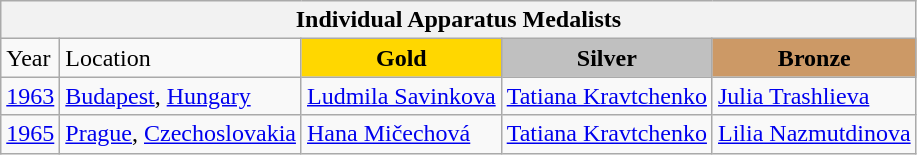<table class="wikitable">
<tr>
<th colspan=5 align="center"><strong>Individual Apparatus Medalists</strong></th>
</tr>
<tr>
<td>Year</td>
<td>Location</td>
<td style="text-align:center;background-color:gold;"><strong>Gold</strong></td>
<td style="text-align:center;background-color:silver;"><strong>Silver</strong></td>
<td style="text-align:center;background-color:#CC9966;"><strong>Bronze</strong></td>
</tr>
<tr>
<td><a href='#'>1963</a></td>
<td> <a href='#'>Budapest</a>, <a href='#'>Hungary</a></td>
<td> <a href='#'>Ludmila Savinkova</a></td>
<td> <a href='#'>Tatiana Kravtchenko</a></td>
<td> <a href='#'>Julia Trashlieva</a></td>
</tr>
<tr>
<td><a href='#'>1965</a></td>
<td> <a href='#'>Prague</a>, <a href='#'>Czechoslovakia</a></td>
<td> <a href='#'>Hana Mičechová</a></td>
<td> <a href='#'>Tatiana Kravtchenko</a></td>
<td> <a href='#'>Lilia Nazmutdinova</a></td>
</tr>
</table>
